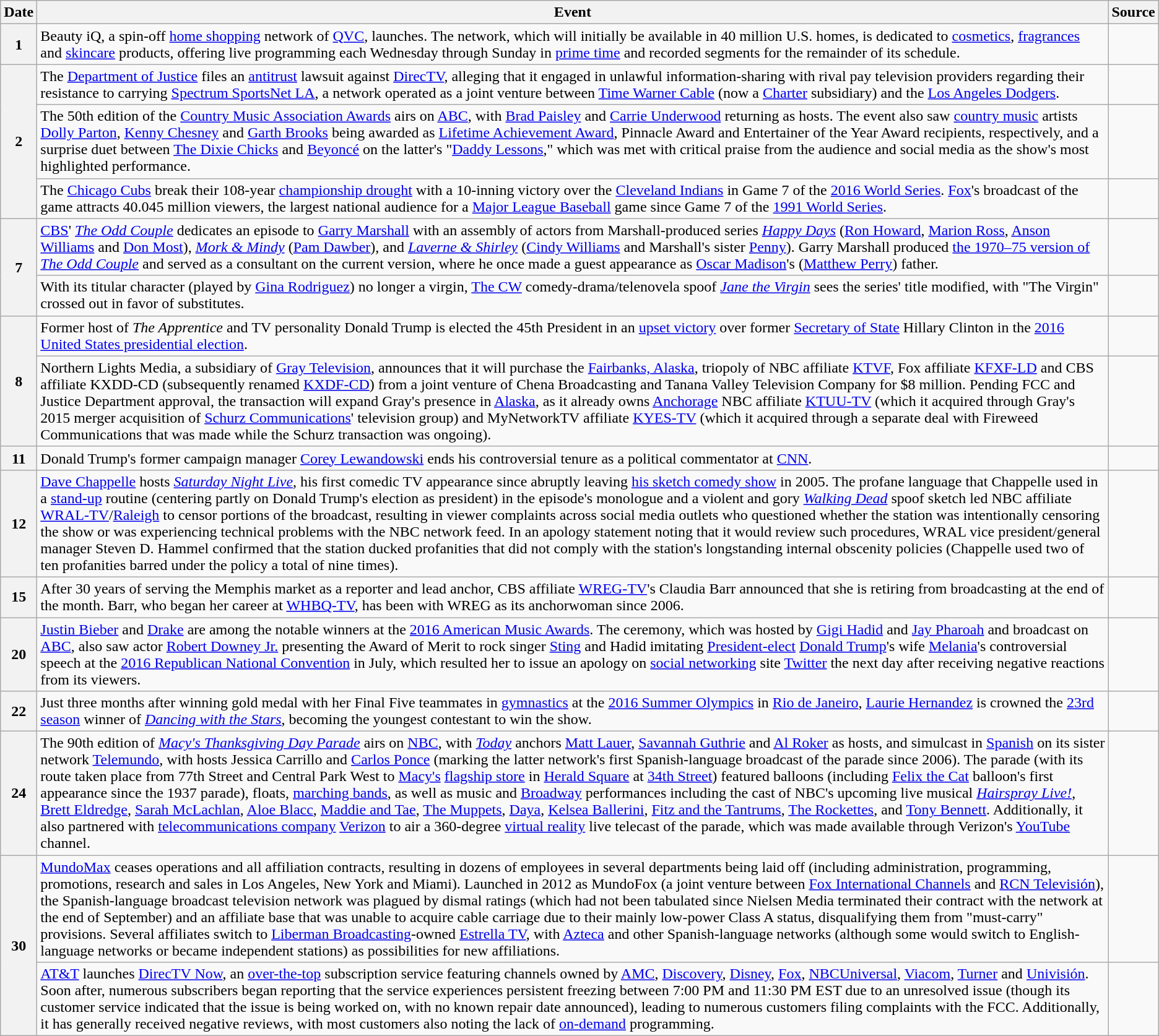<table class="wikitable">
<tr>
<th>Date</th>
<th>Event</th>
<th>Source</th>
</tr>
<tr>
<th>1</th>
<td>Beauty iQ, a spin-off <a href='#'>home shopping</a> network of <a href='#'>QVC</a>, launches. The network, which will initially be available in 40 million U.S. homes, is dedicated to <a href='#'>cosmetics</a>, <a href='#'>fragrances</a> and <a href='#'>skincare</a> products, offering live programming each Wednesday through Sunday in <a href='#'>prime time</a> and recorded segments for the remainder of its schedule.</td>
<td></td>
</tr>
<tr>
<th rowspan=3>2</th>
<td>The <a href='#'>Department of Justice</a> files an <a href='#'>antitrust</a> lawsuit against <a href='#'>DirecTV</a>, alleging that it engaged in unlawful information-sharing with rival pay television providers regarding their resistance to carrying <a href='#'>Spectrum SportsNet LA</a>, a network operated as a joint venture between <a href='#'>Time Warner Cable</a> (now a <a href='#'>Charter</a> subsidiary) and the <a href='#'>Los Angeles Dodgers</a>.</td>
<td></td>
</tr>
<tr>
<td>The 50th edition of the <a href='#'>Country Music Association Awards</a> airs on <a href='#'>ABC</a>, with <a href='#'>Brad Paisley</a> and <a href='#'>Carrie Underwood</a> returning as hosts. The event also saw <a href='#'>country music</a> artists <a href='#'>Dolly Parton</a>, <a href='#'>Kenny Chesney</a> and <a href='#'>Garth Brooks</a> being awarded as <a href='#'>Lifetime Achievement Award</a>, Pinnacle Award and Entertainer of the Year Award recipients, respectively, and a surprise duet between <a href='#'>The Dixie Chicks</a> and <a href='#'>Beyoncé</a> on the latter's "<a href='#'>Daddy Lessons</a>," which was met with critical praise from the audience and social media as the show's most highlighted performance.</td>
<td><br></td>
</tr>
<tr>
<td>The <a href='#'>Chicago Cubs</a> break their 108-year <a href='#'>championship drought</a> with a 10-inning victory over the <a href='#'>Cleveland Indians</a> in Game 7 of the <a href='#'>2016 World Series</a>.  <a href='#'>Fox</a>'s broadcast of the game attracts 40.045 million viewers, the largest national audience for a <a href='#'>Major League Baseball</a> game since Game 7 of the <a href='#'>1991 World Series</a>.</td>
<td></td>
</tr>
<tr>
<th rowspan=2>7</th>
<td><a href='#'>CBS</a>' <em><a href='#'>The Odd Couple</a></em> dedicates an episode to <a href='#'>Garry Marshall</a> with an assembly of actors from Marshall-produced series <em><a href='#'>Happy Days</a></em> (<a href='#'>Ron Howard</a>, <a href='#'>Marion Ross</a>, <a href='#'>Anson Williams</a> and <a href='#'>Don Most</a>), <em><a href='#'>Mork & Mindy</a></em> (<a href='#'>Pam Dawber</a>), and <em><a href='#'>Laverne & Shirley</a></em> (<a href='#'>Cindy Williams</a> and Marshall's sister <a href='#'>Penny</a>).  Garry Marshall produced <a href='#'>the 1970–75 version of <em>The Odd Couple</em></a> and served as a consultant on the current version, where he once made a guest appearance as <a href='#'>Oscar Madison</a>'s (<a href='#'>Matthew Perry</a>) father.</td>
<td></td>
</tr>
<tr>
<td>With its titular character (played by <a href='#'>Gina Rodriguez</a>) no longer a virgin, <a href='#'>The CW</a> comedy-drama/telenovela spoof <em><a href='#'>Jane the Virgin</a></em> sees the series' title modified, with "The Virgin" crossed out in favor of substitutes.</td>
<td></td>
</tr>
<tr>
<th rowspan="2">8</th>
<td>Former host of <em>The Apprentice</em> and TV personality Donald Trump is elected the 45th President in an <a href='#'>upset victory</a> over former <a href='#'>Secretary of State</a> Hillary Clinton in the <a href='#'>2016 United States presidential election</a>.</td>
<td></td>
</tr>
<tr>
<td>Northern Lights Media, a subsidiary of <a href='#'>Gray Television</a>, announces that it will purchase the <a href='#'>Fairbanks, Alaska</a>, triopoly of NBC affiliate <a href='#'>KTVF</a>, Fox affiliate <a href='#'>KFXF-LD</a> and CBS affiliate KXDD-CD (subsequently renamed <a href='#'>KXDF-CD</a>) from a joint venture of Chena Broadcasting and Tanana Valley Television Company for $8 million. Pending FCC and Justice Department approval, the transaction will expand Gray's presence in <a href='#'>Alaska</a>, as it already owns <a href='#'>Anchorage</a> NBC affiliate <a href='#'>KTUU-TV</a> (which it acquired through Gray's 2015 merger acquisition of <a href='#'>Schurz Communications</a>' television group) and MyNetworkTV affiliate <a href='#'>KYES-TV</a> (which it acquired through a separate deal with Fireweed Communications that was made while the Schurz transaction was ongoing).</td>
<td><br></td>
</tr>
<tr>
<th>11</th>
<td>Donald Trump's former campaign manager <a href='#'>Corey Lewandowski</a> ends his controversial tenure as a political commentator at <a href='#'>CNN</a>.</td>
<td></td>
</tr>
<tr>
<th>12</th>
<td><a href='#'>Dave Chappelle</a> hosts <em><a href='#'>Saturday Night Live</a></em>, his first comedic TV appearance since abruptly leaving <a href='#'>his sketch comedy show</a> in 2005. The profane language that Chappelle used in a <a href='#'>stand-up</a> routine (centering partly on Donald Trump's election as president) in the episode's monologue and a violent and gory <em><a href='#'>Walking Dead</a></em> spoof sketch led NBC affiliate <a href='#'>WRAL-TV</a>/<a href='#'>Raleigh</a> to censor portions of the broadcast, resulting in viewer complaints across social media outlets who questioned whether the station was intentionally censoring the show or was experiencing technical problems with the NBC network feed. In an apology statement noting that it would review such procedures, WRAL vice president/general manager Steven D. Hammel confirmed that the station ducked profanities that did not comply with the station's longstanding internal obscenity policies (Chappelle used two of ten profanities barred under the policy a total of nine times).</td>
<td><br></td>
</tr>
<tr>
<th>15</th>
<td>After 30 years of serving the Memphis market as a reporter and lead anchor, CBS affiliate <a href='#'>WREG-TV</a>'s Claudia Barr announced that she is retiring from broadcasting at the end of the month. Barr, who began her career at <a href='#'>WHBQ-TV</a>, has been with WREG as its anchorwoman since 2006.</td>
<td></td>
</tr>
<tr>
<th>20</th>
<td><a href='#'>Justin Bieber</a> and <a href='#'>Drake</a> are among the notable winners at the <a href='#'>2016 American Music Awards</a>. The ceremony, which was hosted by <a href='#'>Gigi Hadid</a> and <a href='#'>Jay Pharoah</a> and broadcast on <a href='#'>ABC</a>, also saw actor <a href='#'>Robert Downey Jr.</a> presenting the Award of Merit to rock singer <a href='#'>Sting</a> and Hadid imitating <a href='#'>President-elect</a> <a href='#'>Donald Trump</a>'s wife <a href='#'>Melania</a>'s controversial speech at the <a href='#'>2016 Republican National Convention</a> in July, which resulted her to issue an apology on <a href='#'>social networking</a> site <a href='#'>Twitter</a> the next day after receiving negative reactions from its viewers.</td>
<td></td>
</tr>
<tr>
<th>22</th>
<td>Just three months after winning gold medal with her Final Five teammates in <a href='#'>gymnastics</a> at the <a href='#'>2016 Summer Olympics</a> in <a href='#'>Rio de Janeiro</a>, <a href='#'>Laurie Hernandez</a> is crowned the <a href='#'>23rd season</a> winner of <em><a href='#'>Dancing with the Stars</a></em>, becoming the youngest contestant to win the show.</td>
<td></td>
</tr>
<tr>
<th>24</th>
<td>The 90th edition of <em><a href='#'>Macy's Thanksgiving Day Parade</a></em> airs on <a href='#'>NBC</a>, with <em><a href='#'>Today</a></em> anchors <a href='#'>Matt Lauer</a>, <a href='#'>Savannah Guthrie</a> and <a href='#'>Al Roker</a> as hosts, and simulcast in <a href='#'>Spanish</a> on its sister network <a href='#'>Telemundo</a>, with hosts Jessica Carrillo and <a href='#'>Carlos Ponce</a> (marking the latter network's first Spanish-language broadcast of the parade since 2006). The parade (with its route taken place from 77th Street and Central Park West to <a href='#'>Macy's</a> <a href='#'>flagship store</a> in <a href='#'>Herald Square</a> at <a href='#'>34th Street</a>) featured balloons (including <a href='#'>Felix the Cat</a> balloon's first appearance since the 1937 parade), floats, <a href='#'>marching bands</a>, as well as music and <a href='#'>Broadway</a> performances including the cast of NBC's upcoming live musical <em><a href='#'>Hairspray Live!</a></em>, <a href='#'>Brett Eldredge</a>, <a href='#'>Sarah McLachlan</a>, <a href='#'>Aloe Blacc</a>, <a href='#'>Maddie and Tae</a>, <a href='#'>The Muppets</a>, <a href='#'>Daya</a>, <a href='#'>Kelsea Ballerini</a>, <a href='#'>Fitz and the Tantrums</a>, <a href='#'>The Rockettes</a>, and <a href='#'>Tony Bennett</a>. Additionally, it also partnered with <a href='#'>telecommunications company</a> <a href='#'>Verizon</a> to air a 360-degree <a href='#'>virtual reality</a> live telecast of the parade, which was made available through Verizon's <a href='#'>YouTube</a> channel.</td>
<td></td>
</tr>
<tr>
<th rowspan="2">30</th>
<td><a href='#'>MundoMax</a> ceases operations and all affiliation contracts, resulting in dozens of employees in several departments being laid off (including administration, programming, promotions, research and sales in Los Angeles, New York and Miami). Launched in 2012 as MundoFox (a joint venture between <a href='#'>Fox International Channels</a> and <a href='#'>RCN Televisión</a>), the Spanish-language broadcast television network was plagued by dismal ratings (which had not been tabulated since Nielsen Media terminated their contract with the network at the end of September) and an affiliate base that was unable to acquire cable carriage due to their mainly low-power Class A status, disqualifying them from "must-carry" provisions. Several affiliates switch to <a href='#'>Liberman Broadcasting</a>-owned <a href='#'>Estrella TV</a>, with <a href='#'>Azteca</a> and other Spanish-language networks (although some would switch to English-language networks or became independent stations) as possibilities for new affiliations.</td>
<td></td>
</tr>
<tr>
<td><a href='#'>AT&T</a> launches <a href='#'>DirecTV Now</a>, an <a href='#'>over-the-top</a> subscription service featuring channels owned by <a href='#'>AMC</a>, <a href='#'>Discovery</a>, <a href='#'>Disney</a>, <a href='#'>Fox</a>, <a href='#'>NBCUniversal</a>, <a href='#'>Viacom</a>, <a href='#'>Turner</a> and <a href='#'>Univisión</a>. Soon after, numerous subscribers began reporting that the service experiences persistent freezing between 7:00 PM and 11:30 PM EST due to an unresolved issue (though its customer service indicated that the issue is being worked on, with no known repair date announced), leading to numerous customers filing complaints with the FCC.  Additionally, it has generally received negative reviews, with most customers also noting the lack of <a href='#'>on-demand</a> programming.</td>
<td><br></td>
</tr>
</table>
